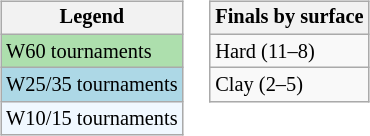<table>
<tr valign=top>
<td><br><table class=wikitable style="font-size:85%">
<tr>
<th>Legend</th>
</tr>
<tr style="background:#addfad;">
<td>W60 tournaments</td>
</tr>
<tr style="background:lightblue;">
<td>W25/35 tournaments</td>
</tr>
<tr style="background:#f0f8ff;">
<td>W10/15 tournaments</td>
</tr>
</table>
</td>
<td><br><table class=wikitable style="font-size:85%">
<tr>
<th>Finals by surface</th>
</tr>
<tr>
<td>Hard (11–8)</td>
</tr>
<tr>
<td>Clay (2–5)</td>
</tr>
</table>
</td>
</tr>
</table>
